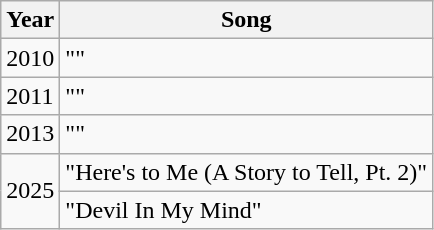<table class="wikitable">
<tr>
<th>Year</th>
<th>Song</th>
</tr>
<tr>
<td>2010</td>
<td>""</td>
</tr>
<tr>
<td>2011</td>
<td>""</td>
</tr>
<tr>
<td>2013</td>
<td>""</td>
</tr>
<tr>
<td rowspan="2">2025</td>
<td>"Here's to Me (A Story to Tell, Pt. 2)"</td>
</tr>
<tr>
<td>"Devil In My Mind"</td>
</tr>
</table>
